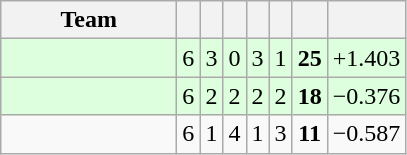<table class="wikitable" style="text-align:center;">
<tr>
<th width="110">Team</th>
<th></th>
<th></th>
<th></th>
<th></th>
<th></th>
<th></th>
<th><a href='#'></a></th>
</tr>
<tr bgcolor="#ddffdd">
<td align=left></td>
<td>6</td>
<td>3</td>
<td>0</td>
<td>3</td>
<td>1</td>
<td><strong>25</strong></td>
<td>+1.403</td>
</tr>
<tr bgcolor="#ddffdd">
<td align=left></td>
<td>6</td>
<td>2</td>
<td>2</td>
<td>2</td>
<td>2</td>
<td><strong>18</strong></td>
<td>−0.376</td>
</tr>
<tr>
<td align=left></td>
<td>6</td>
<td>1</td>
<td>4</td>
<td>1</td>
<td>3</td>
<td><strong>11</strong></td>
<td>−0.587</td>
</tr>
</table>
